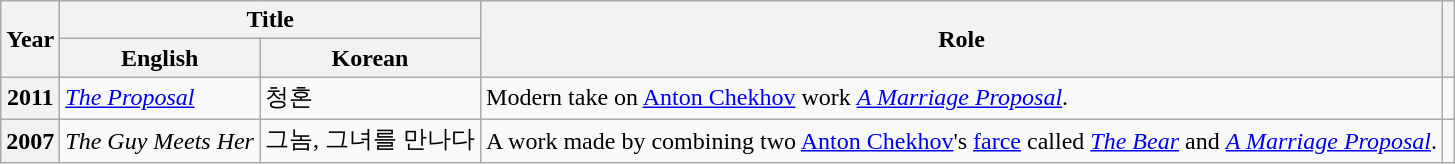<table class="wikitable sortable plainrowheaders">
<tr>
<th rowspan="2" scope="col">Year</th>
<th colspan="2" scope="col">Title</th>
<th rowspan="2" scope="col">Role</th>
<th rowspan="2" scope="col" class="unsortable"></th>
</tr>
<tr>
<th>English</th>
<th>Korean</th>
</tr>
<tr>
<th scope="row">2011</th>
<td><em><a href='#'>The Proposal</a></em></td>
<td>청혼</td>
<td>Modern take on <a href='#'>Anton Chekhov</a> work <em><a href='#'>A Marriage Proposal</a></em>.</td>
<td></td>
</tr>
<tr>
<th scope="row">2007</th>
<td><em>The Guy Meets Her</em></td>
<td>그놈, 그녀를 만나다</td>
<td>A work made by combining two <a href='#'>Anton Chekhov</a>'s <a href='#'>farce</a> called <a href='#'><em>The Bear</em></a> and <em><a href='#'>A Marriage Proposal</a></em>.</td>
<td></td>
</tr>
</table>
